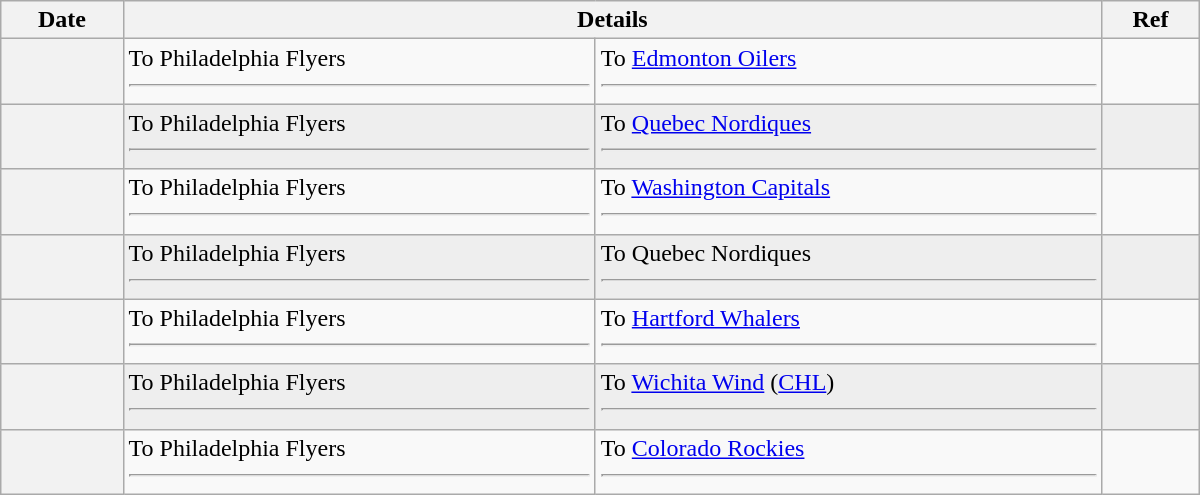<table class="wikitable plainrowheaders" style="width: 50em;">
<tr>
<th scope="col">Date</th>
<th scope="col" colspan="2">Details</th>
<th scope="col">Ref</th>
</tr>
<tr>
<th scope="row"></th>
<td valign="top">To Philadelphia Flyers <hr> </td>
<td valign="top">To <a href='#'>Edmonton Oilers</a> <hr></td>
<td></td>
</tr>
<tr bgcolor="#eeeeee">
<th scope="row"></th>
<td valign="top">To Philadelphia Flyers <hr> </td>
<td valign="top">To <a href='#'>Quebec Nordiques</a> <hr></td>
<td></td>
</tr>
<tr>
<th scope="row"></th>
<td valign="top">To Philadelphia Flyers <hr> </td>
<td valign="top">To <a href='#'>Washington Capitals</a> <hr></td>
<td></td>
</tr>
<tr bgcolor="#eeeeee">
<th scope="row"></th>
<td valign="top">To Philadelphia Flyers <hr> </td>
<td valign="top">To Quebec Nordiques <hr></td>
<td></td>
</tr>
<tr>
<th scope="row"></th>
<td valign="top">To Philadelphia Flyers <hr> </td>
<td valign="top">To <a href='#'>Hartford Whalers</a> <hr></td>
<td></td>
</tr>
<tr bgcolor="#eeeeee">
<th scope="row"></th>
<td valign="top">To Philadelphia Flyers <hr></td>
<td valign="top">To <a href='#'>Wichita Wind</a> (<a href='#'>CHL</a>) <hr></td>
<td></td>
</tr>
<tr>
<th scope="row"></th>
<td valign="top">To Philadelphia Flyers <hr> </td>
<td valign="top">To <a href='#'>Colorado Rockies</a> <hr></td>
<td></td>
</tr>
</table>
